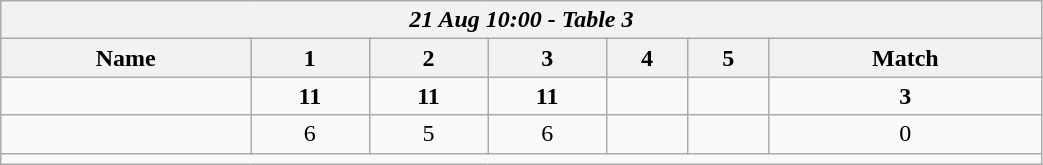<table class=wikitable style="text-align:center; width: 55%">
<tr>
<th colspan=17><em>21 Aug 10:00 - Table 3</em></th>
</tr>
<tr>
<th>Name</th>
<th>1</th>
<th>2</th>
<th>3</th>
<th>4</th>
<th>5</th>
<th>Match</th>
</tr>
<tr>
<td style="text-align:left;"><strong></strong></td>
<td><strong>11</strong></td>
<td><strong>11</strong></td>
<td><strong>11</strong></td>
<td></td>
<td></td>
<td><strong>3</strong></td>
</tr>
<tr>
<td style="text-align:left;"></td>
<td>6</td>
<td>5</td>
<td>6</td>
<td></td>
<td></td>
<td>0</td>
</tr>
<tr>
<td colspan=17></td>
</tr>
</table>
